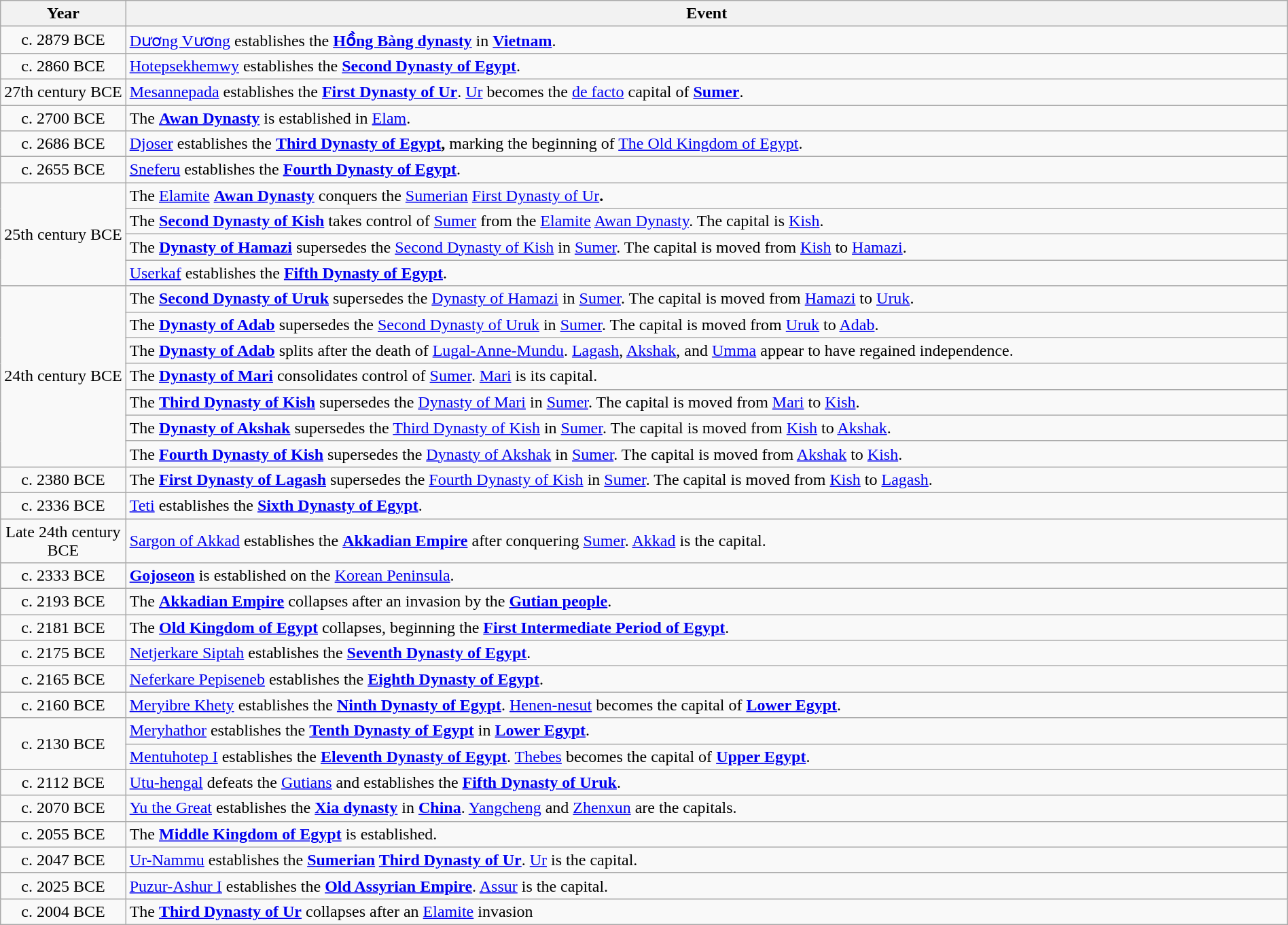<table class=wikitable style="width:100%;">
<tr>
<th style="width:5%">Year</th>
<th style="width:95%">Event</th>
</tr>
<tr>
<td align=center>c. 2879 BCE</td>
<td><a href='#'>Dương Vương</a> establishes the <strong><a href='#'>Hồng Bàng dynasty</a></strong> in <strong><a href='#'>Vietnam</a></strong>.</td>
</tr>
<tr>
<td align=center>c. 2860 BCE</td>
<td><a href='#'>Hotepsekhemwy</a> establishes the <strong><a href='#'>Second Dynasty of Egypt</a></strong>.</td>
</tr>
<tr>
<td align=center>27th century BCE</td>
<td><a href='#'>Mesannepada</a> establishes the <strong><a href='#'>First Dynasty of Ur</a></strong>. <a href='#'>Ur</a> becomes the <a href='#'>de facto</a> capital of <strong><a href='#'>Sumer</a></strong>.</td>
</tr>
<tr>
<td align=center>c. 2700 BCE</td>
<td>The <a href='#'><strong>Awan Dynasty</strong></a> is established in <a href='#'>Elam</a>.</td>
</tr>
<tr>
<td align=center>c. 2686 BCE</td>
<td><a href='#'>Djoser</a> establishes the <strong><a href='#'>Third Dynasty of Egypt</a>,</strong> marking the beginning of <a href='#'>The Old Kingdom of Egypt</a>.</td>
</tr>
<tr>
<td align=center>c. 2655 BCE</td>
<td><a href='#'>Sneferu</a> establishes the <strong><a href='#'>Fourth Dynasty of Egypt</a></strong>.</td>
</tr>
<tr>
<td rowspan="4">25th century BCE</td>
<td>The <a href='#'>Elamite</a> <strong><a href='#'>Awan Dynasty</a></strong> conquers the <a href='#'>Sumerian</a> <a href='#'>First Dynasty of Ur</a><strong>.</strong></td>
</tr>
<tr>
<td>The <strong><a href='#'>Second Dynasty of Kish</a></strong> takes control of <a href='#'>Sumer</a> from the <a href='#'>Elamite</a> <a href='#'>Awan Dynasty</a>. The capital is <a href='#'>Kish</a>.</td>
</tr>
<tr>
<td>The <strong><a href='#'>Dynasty of Hamazi</a></strong> supersedes the <a href='#'>Second Dynasty of Kish</a> in <a href='#'>Sumer</a>. The capital is moved from <a href='#'>Kish</a> to <a href='#'>Hamazi</a>.</td>
</tr>
<tr>
<td><a href='#'>Userkaf</a> establishes the <strong><a href='#'>Fifth Dynasty of Egypt</a></strong>.</td>
</tr>
<tr>
<td rowspan="7">24th century BCE</td>
<td>The <strong><a href='#'>Second Dynasty of Uruk</a></strong> supersedes the <a href='#'>Dynasty of Hamazi</a> in <a href='#'>Sumer</a>. The capital is moved from <a href='#'>Hamazi</a> to <a href='#'>Uruk</a>.</td>
</tr>
<tr>
<td>The <strong><a href='#'>Dynasty of Adab</a></strong> supersedes the <a href='#'>Second Dynasty of Uruk</a> in <a href='#'>Sumer</a>. The capital is moved from <a href='#'>Uruk</a> to <a href='#'>Adab</a>.</td>
</tr>
<tr>
<td>The <strong><a href='#'>Dynasty of Adab</a></strong> splits after the death of <a href='#'>Lugal-Anne-Mundu</a>. <a href='#'>Lagash</a>, <a href='#'>Akshak</a>, and <a href='#'>Umma</a> appear to have regained independence.</td>
</tr>
<tr>
<td>The <strong><a href='#'>Dynasty of Mari</a></strong> consolidates control of <a href='#'>Sumer</a>. <a href='#'>Mari</a> is its capital.</td>
</tr>
<tr>
<td>The <strong><a href='#'>Third Dynasty of Kish</a></strong> supersedes the <a href='#'>Dynasty of Mari</a> in <a href='#'>Sumer</a>. The capital is moved from <a href='#'>Mari</a> to <a href='#'>Kish</a>.</td>
</tr>
<tr>
<td>The <strong><a href='#'>Dynasty of Akshak</a></strong> supersedes the <a href='#'>Third Dynasty of Kish</a> in <a href='#'>Sumer</a>. The capital is moved from <a href='#'>Kish</a> to <a href='#'>Akshak</a>.</td>
</tr>
<tr>
<td>The <strong><a href='#'>Fourth Dynasty of Kish</a></strong> supersedes the <a href='#'>Dynasty of Akshak</a> in <a href='#'>Sumer</a>. The capital is moved from <a href='#'>Akshak</a> to <a href='#'>Kish</a>.</td>
</tr>
<tr>
<td align=center>c. 2380 BCE</td>
<td>The <strong><a href='#'>First Dynasty of Lagash</a></strong> supersedes the <a href='#'>Fourth Dynasty of Kish</a> in <a href='#'>Sumer</a>. The capital is moved from <a href='#'>Kish</a> to <a href='#'>Lagash</a>.</td>
</tr>
<tr>
<td align=center>c. 2336 BCE</td>
<td><a href='#'>Teti</a> establishes the <strong><a href='#'>Sixth Dynasty of Egypt</a></strong>.</td>
</tr>
<tr>
<td align=center>Late 24th century BCE</td>
<td><a href='#'>Sargon of Akkad</a> establishes the <strong><a href='#'>Akkadian Empire</a></strong> after conquering <a href='#'>Sumer</a>. <a href='#'>Akkad</a> is the capital.</td>
</tr>
<tr>
<td align=center>c. 2333 BCE</td>
<td><strong><a href='#'>Gojoseon</a></strong> is established on the <a href='#'>Korean Peninsula</a>.</td>
</tr>
<tr>
<td align=center>c. 2193 BCE</td>
<td>The <strong><a href='#'>Akkadian Empire</a></strong> collapses after an invasion by the <strong><a href='#'>Gutian people</a></strong>.</td>
</tr>
<tr>
<td align=center>c. 2181 BCE</td>
<td>The <strong><a href='#'>Old Kingdom of Egypt</a></strong> collapses, beginning the <strong><a href='#'>First Intermediate Period of Egypt</a></strong>.</td>
</tr>
<tr>
<td align=center>c. 2175 BCE</td>
<td><a href='#'>Netjerkare Siptah</a> establishes the <strong><a href='#'>Seventh Dynasty of Egypt</a></strong>.</td>
</tr>
<tr>
<td align=center>c. 2165 BCE</td>
<td><a href='#'>Neferkare Pepiseneb</a> establishes the <strong><a href='#'>Eighth Dynasty of Egypt</a></strong>.</td>
</tr>
<tr>
<td align=center>c. 2160 BCE</td>
<td><a href='#'>Meryibre Khety</a> establishes the <strong><a href='#'>Ninth Dynasty of Egypt</a></strong>. <a href='#'>Henen-nesut</a> becomes the capital of <strong><a href='#'>Lower Egypt</a></strong>.</td>
</tr>
<tr>
<td align=center rowspan=2>c. 2130 BCE</td>
<td><a href='#'>Meryhathor</a> establishes the <strong><a href='#'>Tenth Dynasty of Egypt</a></strong> in <strong><a href='#'>Lower Egypt</a></strong>.</td>
</tr>
<tr>
<td><a href='#'>Mentuhotep I</a> establishes the <strong><a href='#'>Eleventh Dynasty of Egypt</a></strong>. <a href='#'>Thebes</a> becomes the capital of <strong><a href='#'>Upper Egypt</a></strong>.</td>
</tr>
<tr>
<td align=center>c. 2112 BCE</td>
<td><a href='#'>Utu-hengal</a> defeats the <a href='#'>Gutians</a> and establishes the <a href='#'><strong>Fifth Dynasty of Uruk</strong></a>.</td>
</tr>
<tr>
<td align=center>c. 2070 BCE</td>
<td><a href='#'>Yu the Great</a> establishes the <strong><a href='#'>Xia dynasty</a></strong> in <strong><a href='#'>China</a></strong>. <a href='#'>Yangcheng</a> and <a href='#'>Zhenxun</a> are the capitals.</td>
</tr>
<tr>
<td align=center>c. 2055 BCE</td>
<td>The <strong><a href='#'>Middle Kingdom of Egypt</a></strong> is established.</td>
</tr>
<tr>
<td align=center>c. 2047 BCE</td>
<td><a href='#'>Ur-Nammu</a> establishes the <strong><a href='#'>Sumerian</a> <a href='#'>Third Dynasty of Ur</a></strong>. <a href='#'>Ur</a> is the capital.</td>
</tr>
<tr>
<td align=center>c. 2025 BCE</td>
<td><a href='#'>Puzur-Ashur I</a> establishes the <strong><a href='#'>Old Assyrian Empire</a></strong>. <a href='#'>Assur</a> is the capital.</td>
</tr>
<tr>
<td align=center>c. 2004 BCE</td>
<td>The <strong><a href='#'>Third Dynasty of Ur</a></strong> collapses after an <a href='#'>Elamite</a> invasion</td>
</tr>
</table>
